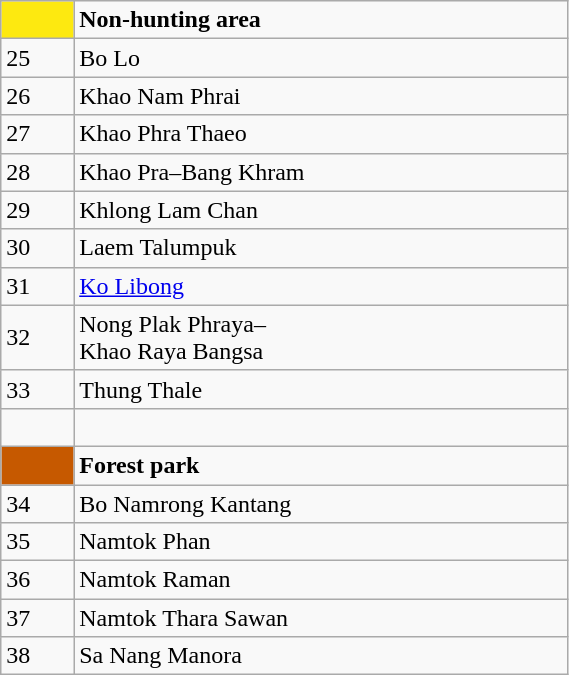<table class= "wikitable" style= "width:30%; display:inline-table;">
<tr>
<td style="width:3%; background:#FDE910;"> </td>
<td style="width:27%;"><strong>Non-hunting area</strong></td>
</tr>
<tr>
<td>25</td>
<td>Bo Lo</td>
</tr>
<tr>
<td>26</td>
<td>Khao Nam Phrai</td>
</tr>
<tr>
<td>27</td>
<td>Khao Phra Thaeo</td>
</tr>
<tr>
<td>28</td>
<td>Khao Pra–Bang Khram</td>
</tr>
<tr>
<td>29</td>
<td>Khlong Lam Chan</td>
</tr>
<tr>
<td>30</td>
<td>Laem Talumpuk</td>
</tr>
<tr>
<td>31</td>
<td><a href='#'>Ko Libong</a></td>
</tr>
<tr>
<td>32</td>
<td>Nong Plak Phraya–<br>Khao Raya Bangsa</td>
</tr>
<tr>
<td>33</td>
<td>Thung Thale</td>
</tr>
<tr>
<td> </td>
<td> </td>
</tr>
<tr>
<td style="width:3%; background:#C65900;"> </td>
<td style="width:27%;"><strong>Forest park</strong></td>
</tr>
<tr>
<td>34</td>
<td>Bo Namrong Kantang</td>
</tr>
<tr>
<td>35</td>
<td>Namtok Phan</td>
</tr>
<tr>
<td>36</td>
<td>Namtok Raman</td>
</tr>
<tr>
<td>37</td>
<td>Namtok Thara Sawan</td>
</tr>
<tr>
<td>38</td>
<td>Sa Nang Manora</td>
</tr>
</table>
